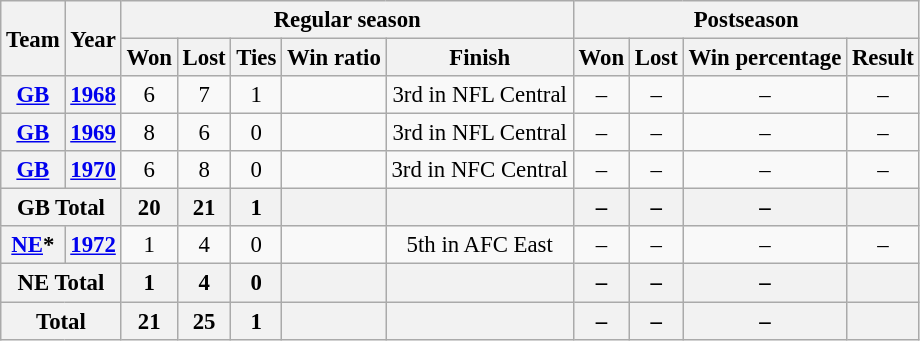<table class="wikitable" style="font-size: 95%; text-align:center;">
<tr>
<th rowspan="2">Team</th>
<th rowspan="2">Year</th>
<th colspan="5">Regular season</th>
<th colspan="4">Postseason</th>
</tr>
<tr>
<th>Won</th>
<th>Lost</th>
<th>Ties</th>
<th>Win ratio</th>
<th>Finish</th>
<th>Won</th>
<th>Lost</th>
<th>Win percentage</th>
<th>Result</th>
</tr>
<tr>
<th><a href='#'>GB</a></th>
<th><a href='#'>1968</a></th>
<td>6</td>
<td>7</td>
<td>1</td>
<td></td>
<td>3rd in NFL Central</td>
<td>–</td>
<td>–</td>
<td>–</td>
<td>–</td>
</tr>
<tr>
<th><a href='#'>GB</a></th>
<th><a href='#'>1969</a></th>
<td>8</td>
<td>6</td>
<td>0</td>
<td></td>
<td>3rd in NFL Central</td>
<td>–</td>
<td>–</td>
<td>–</td>
<td>–</td>
</tr>
<tr>
<th><a href='#'>GB</a></th>
<th><a href='#'>1970</a></th>
<td>6</td>
<td>8</td>
<td>0</td>
<td></td>
<td>3rd in NFC Central</td>
<td>–</td>
<td>–</td>
<td>–</td>
<td>–</td>
</tr>
<tr>
<th colspan="2">GB Total</th>
<th>20</th>
<th>21</th>
<th>1</th>
<th></th>
<th></th>
<th>–</th>
<th>–</th>
<th>–</th>
<th></th>
</tr>
<tr>
<th><a href='#'>NE</a>*</th>
<th><a href='#'>1972</a></th>
<td>1</td>
<td>4</td>
<td>0</td>
<td></td>
<td>5th in AFC East</td>
<td>–</td>
<td>–</td>
<td>–</td>
<td>–</td>
</tr>
<tr>
<th colspan="2">NE Total</th>
<th>1</th>
<th>4</th>
<th>0</th>
<th></th>
<th></th>
<th>–</th>
<th>–</th>
<th>–</th>
<th></th>
</tr>
<tr>
<th colspan="2">Total</th>
<th>21</th>
<th>25</th>
<th>1</th>
<th></th>
<th></th>
<th>–</th>
<th>–</th>
<th>–</th>
<th></th>
</tr>
</table>
